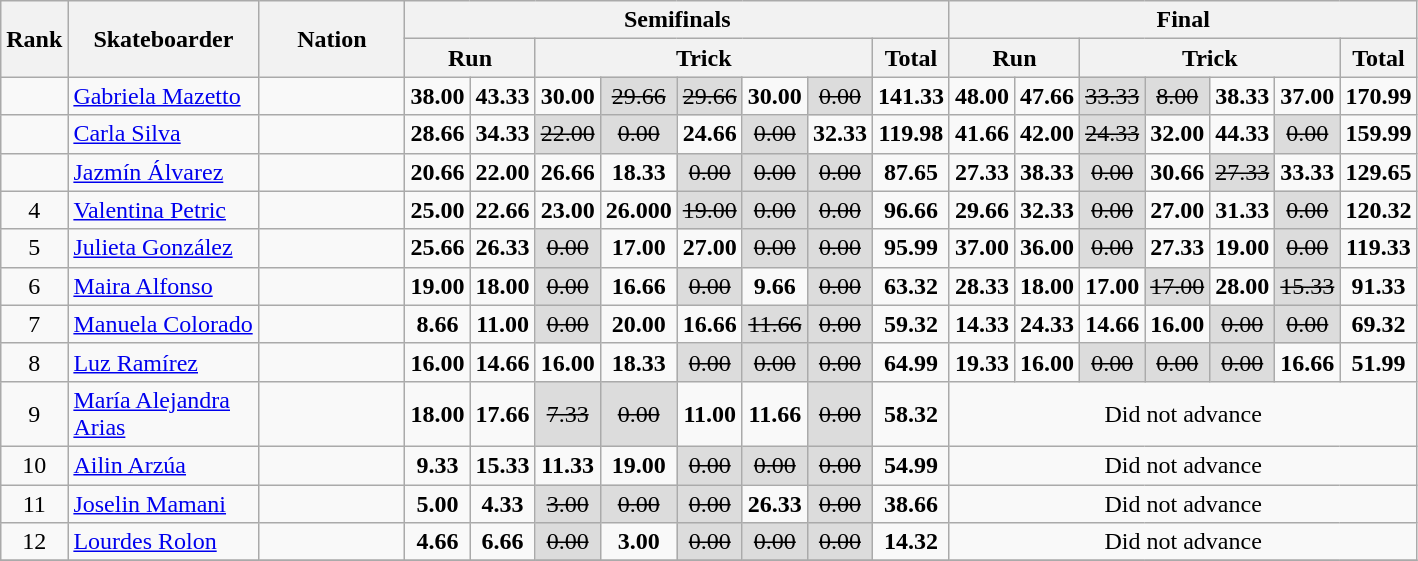<table class="wikitable sortable" style="text-align:center">
<tr>
<th rowspan="2" width="30">Rank</th>
<th rowspan="2" width="120">Skateboarder</th>
<th rowspan="2" width="90">Nation</th>
<th colspan="8">Semifinals</th>
<th colspan="7">Final</th>
</tr>
<tr>
<th colspan="2">Run</th>
<th colspan="5">Trick</th>
<th width="30">Total</th>
<th colspan="2">Run</th>
<th colspan="4">Trick</th>
<th width="30">Total</th>
</tr>
<tr>
<td></td>
<td align=left><a href='#'>Gabriela Mazetto</a></td>
<td align=left></td>
<td><strong>38.00</strong></td>
<td><strong>43.33</strong></td>
<td><strong>30.00</strong></td>
<td bgcolor="gainsboro"><s>29.66</s></td>
<td bgcolor="gainsboro"><s>29.66</s></td>
<td><strong>30.00</strong></td>
<td bgcolor="gainsboro"><s>0.00</s></td>
<td><strong>141.33</strong></td>
<td><strong>48.00</strong></td>
<td><strong>47.66</strong></td>
<td bgcolor="gainsboro"><s>33.33</s></td>
<td bgcolor="gainsboro"><s>8.00</s></td>
<td><strong>38.33</strong></td>
<td><strong>37.00</strong></td>
<td><strong>170.99</strong></td>
</tr>
<tr>
<td></td>
<td align=left><a href='#'>Carla Silva</a></td>
<td align=left></td>
<td><strong>28.66</strong></td>
<td><strong>34.33</strong></td>
<td bgcolor="gainsboro"><s>22.00</s></td>
<td bgcolor="gainsboro"><s>0.00</s></td>
<td><strong>24.66</strong></td>
<td bgcolor="gainsboro"><s>0.00</s></td>
<td><strong>32.33</strong></td>
<td><strong>119.98</strong></td>
<td><strong>41.66</strong></td>
<td><strong>42.00</strong></td>
<td bgcolor="gainsboro"><s>24.33</s></td>
<td><strong>32.00</strong></td>
<td><strong>44.33</strong></td>
<td bgcolor="gainsboro"><s>0.00</s></td>
<td><strong>159.99</strong></td>
</tr>
<tr>
<td></td>
<td align=left><a href='#'>Jazmín Álvarez</a></td>
<td align=left></td>
<td><strong>20.66</strong></td>
<td><strong>22.00</strong></td>
<td><strong>26.66</strong></td>
<td><strong>18.33</strong></td>
<td bgcolor="gainsboro"><s>0.00</s></td>
<td bgcolor="gainsboro"><s>0.00</s></td>
<td bgcolor="gainsboro"><s>0.00</s></td>
<td><strong>87.65</strong></td>
<td><strong>27.33</strong></td>
<td><strong>38.33</strong></td>
<td bgcolor="gainsboro"><s>0.00</s></td>
<td><strong>30.66</strong></td>
<td bgcolor="gainsboro"><s>27.33</s></td>
<td><strong>33.33</strong></td>
<td><strong>129.65</strong></td>
</tr>
<tr>
<td>4</td>
<td align=left><a href='#'>Valentina Petric</a></td>
<td align=left></td>
<td><strong>25.00</strong></td>
<td><strong>22.66</strong></td>
<td><strong>23.00</strong></td>
<td><strong>26.000</strong></td>
<td bgcolor="gainsboro"><s>19.00</s></td>
<td bgcolor="gainsboro"><s>0.00</s></td>
<td bgcolor="gainsboro"><s>0.00</s></td>
<td><strong>96.66</strong></td>
<td><strong>29.66</strong></td>
<td><strong>32.33</strong></td>
<td bgcolor="gainsboro"><s>0.00</s></td>
<td><strong>27.00</strong></td>
<td><strong>31.33</strong></td>
<td bgcolor="gainsboro"><s>0.00</s></td>
<td><strong>120.32</strong></td>
</tr>
<tr>
<td>5</td>
<td align=left><a href='#'>Julieta González</a></td>
<td align=left></td>
<td><strong>25.66</strong></td>
<td><strong>26.33</strong></td>
<td bgcolor="gainsboro"><s>0.00</s></td>
<td><strong>17.00</strong></td>
<td><strong>27.00</strong></td>
<td bgcolor="gainsboro"><s>0.00</s></td>
<td bgcolor="gainsboro"><s>0.00</s></td>
<td><strong>95.99</strong></td>
<td><strong>37.00</strong></td>
<td><strong>36.00</strong></td>
<td bgcolor="gainsboro"><s>0.00</s></td>
<td><strong>27.33</strong></td>
<td><strong>19.00</strong></td>
<td bgcolor="gainsboro"><s>0.00</s></td>
<td><strong>119.33</strong></td>
</tr>
<tr>
<td>6</td>
<td align=left><a href='#'>Maira Alfonso</a></td>
<td align=left></td>
<td><strong>19.00</strong></td>
<td><strong>18.00</strong></td>
<td bgcolor="gainsboro"><s>0.00</s></td>
<td><strong>16.66</strong></td>
<td bgcolor="gainsboro"><s>0.00</s></td>
<td><strong>9.66</strong></td>
<td bgcolor="gainsboro"><s>0.00</s></td>
<td><strong>63.32</strong></td>
<td><strong>28.33</strong></td>
<td><strong>18.00</strong></td>
<td><strong>17.00</strong></td>
<td bgcolor="gainsboro"><s>17.00</s></td>
<td><strong>28.00</strong></td>
<td bgcolor="gainsboro"><s>15.33</s></td>
<td><strong>91.33</strong></td>
</tr>
<tr>
<td>7</td>
<td align=left><a href='#'>Manuela Colorado</a></td>
<td align=left></td>
<td><strong>8.66</strong></td>
<td><strong>11.00</strong></td>
<td bgcolor="gainsboro"><s>0.00</s></td>
<td><strong>20.00</strong></td>
<td><strong>16.66</strong></td>
<td bgcolor="gainsboro"><s>11.66</s></td>
<td bgcolor="gainsboro"><s>0.00</s></td>
<td><strong>59.32</strong></td>
<td><strong>14.33</strong></td>
<td><strong>24.33</strong></td>
<td><strong>14.66</strong></td>
<td><strong>16.00</strong></td>
<td bgcolor="gainsboro"><s>0.00</s></td>
<td bgcolor="gainsboro"><s>0.00</s></td>
<td><strong>69.32</strong></td>
</tr>
<tr>
<td>8</td>
<td align=left><a href='#'>Luz Ramírez</a></td>
<td align=left></td>
<td><strong>16.00</strong></td>
<td><strong>14.66</strong></td>
<td><strong>16.00</strong></td>
<td><strong>18.33</strong></td>
<td bgcolor="gainsboro"><s>0.00</s></td>
<td bgcolor="gainsboro"><s>0.00</s></td>
<td bgcolor="gainsboro"><s>0.00</s></td>
<td><strong>64.99</strong></td>
<td><strong>19.33</strong></td>
<td><strong>16.00</strong></td>
<td bgcolor="gainsboro"><s>0.00</s></td>
<td bgcolor="gainsboro"><s>0.00</s></td>
<td bgcolor="gainsboro"><s>0.00</s></td>
<td><strong>16.66</strong></td>
<td><strong>51.99</strong></td>
</tr>
<tr>
<td>9</td>
<td align=left><a href='#'>María Alejandra Arias</a></td>
<td align=left></td>
<td><strong>18.00</strong></td>
<td><strong>17.66</strong></td>
<td bgcolor="gainsboro"><s>7.33</s></td>
<td bgcolor="gainsboro"><s>0.00</s></td>
<td><strong>11.00</strong></td>
<td><strong>11.66</strong></td>
<td bgcolor="gainsboro"><s>0.00</s></td>
<td><strong>58.32</strong></td>
<td colspan="8">Did not advance</td>
</tr>
<tr>
<td>10</td>
<td align=left><a href='#'>Ailin Arzúa</a></td>
<td align=left></td>
<td><strong>9.33</strong></td>
<td><strong>15.33</strong></td>
<td><strong>11.33</strong></td>
<td><strong>19.00</strong></td>
<td bgcolor="gainsboro"><s>0.00</s></td>
<td bgcolor="gainsboro"><s>0.00</s></td>
<td bgcolor="gainsboro"><s>0.00</s></td>
<td><strong>54.99</strong></td>
<td colspan="8">Did not advance</td>
</tr>
<tr>
<td>11</td>
<td align=left><a href='#'>Joselin Mamani</a></td>
<td align=left></td>
<td><strong>5.00</strong></td>
<td><strong>4.33</strong></td>
<td bgcolor="gainsboro"><s>3.00</s></td>
<td bgcolor="gainsboro"><s>0.00</s></td>
<td bgcolor="gainsboro"><s>0.00</s></td>
<td><strong>26.33</strong></td>
<td bgcolor="gainsboro"><s>0.00</s></td>
<td><strong>38.66</strong></td>
<td colspan="8">Did not advance</td>
</tr>
<tr>
<td>12</td>
<td align=left><a href='#'>Lourdes Rolon</a></td>
<td align=left></td>
<td><strong>4.66</strong></td>
<td><strong>6.66</strong></td>
<td bgcolor="gainsboro"><s>0.00</s></td>
<td><strong>3.00</strong></td>
<td bgcolor="gainsboro"><s>0.00</s></td>
<td bgcolor="gainsboro"><s>0.00</s></td>
<td bgcolor="gainsboro"><s>0.00</s></td>
<td><strong>14.32</strong></td>
<td colspan="8">Did not advance</td>
</tr>
<tr>
</tr>
</table>
